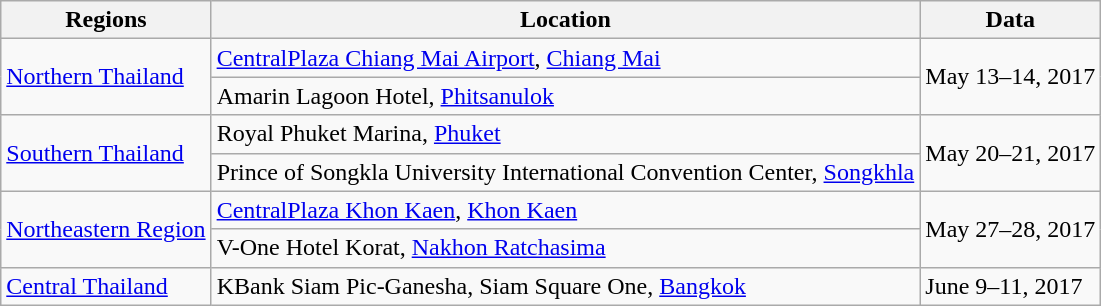<table class="wikitable" = " font-size:100%; text-align: center;>
<tr>
<th>Regions</th>
<th>Location</th>
<th>Data</th>
</tr>
<tr>
<td rowspan="2"><a href='#'>Northern Thailand</a></td>
<td><a href='#'>CentralPlaza Chiang Mai Airport</a>, <a href='#'>Chiang Mai</a></td>
<td rowspan="2">May 13–14, 2017</td>
</tr>
<tr>
<td>Amarin Lagoon Hotel, <a href='#'>Phitsanulok</a></td>
</tr>
<tr>
<td rowspan="2"><a href='#'>Southern Thailand</a></td>
<td>Royal Phuket Marina, <a href='#'>Phuket</a></td>
<td rowspan="2">May 20–21, 2017</td>
</tr>
<tr>
<td>Prince of Songkla University International Convention Center, <a href='#'>Songkhla</a></td>
</tr>
<tr>
<td rowspan="2"><a href='#'>Northeastern Region</a></td>
<td><a href='#'>CentralPlaza Khon Kaen</a>, <a href='#'>Khon Kaen</a></td>
<td rowspan="2">May 27–28, 2017</td>
</tr>
<tr>
<td>V-One Hotel Korat, <a href='#'>Nakhon Ratchasima</a></td>
</tr>
<tr>
<td><a href='#'>Central Thailand</a></td>
<td>KBank Siam Pic-Ganesha, Siam Square One, <a href='#'>Bangkok</a></td>
<td>June 9–11, 2017</td>
</tr>
</table>
